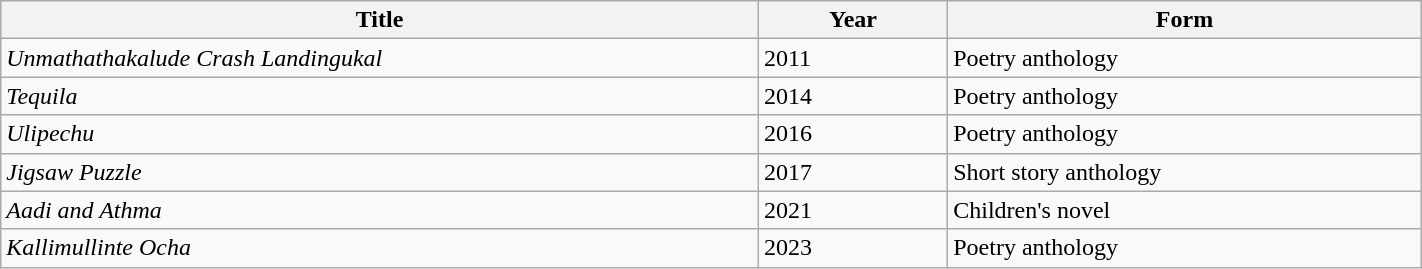<table class="wikitable plainrowheaders sortable" style="width:75%">
<tr>
<th scope="col" style="width:40%">Title</th>
<th scope="col" style="width:10%">Year</th>
<th scope="col" style="width:25%">Form</th>
</tr>
<tr>
<td><em>Unmathathakalude Crash Landingukal</em></td>
<td>2011</td>
<td>Poetry anthology</td>
</tr>
<tr>
<td><em>Tequila</em></td>
<td>2014</td>
<td>Poetry anthology</td>
</tr>
<tr>
<td><em>Ulipechu</em></td>
<td>2016</td>
<td>Poetry anthology</td>
</tr>
<tr>
<td><em>Jigsaw Puzzle</em></td>
<td>2017</td>
<td>Short story anthology</td>
</tr>
<tr>
<td><em>Aadi and Athma</em></td>
<td>2021</td>
<td>Children's novel</td>
</tr>
<tr>
<td><em>Kallimullinte Ocha</em></td>
<td>2023</td>
<td>Poetry anthology</td>
</tr>
</table>
